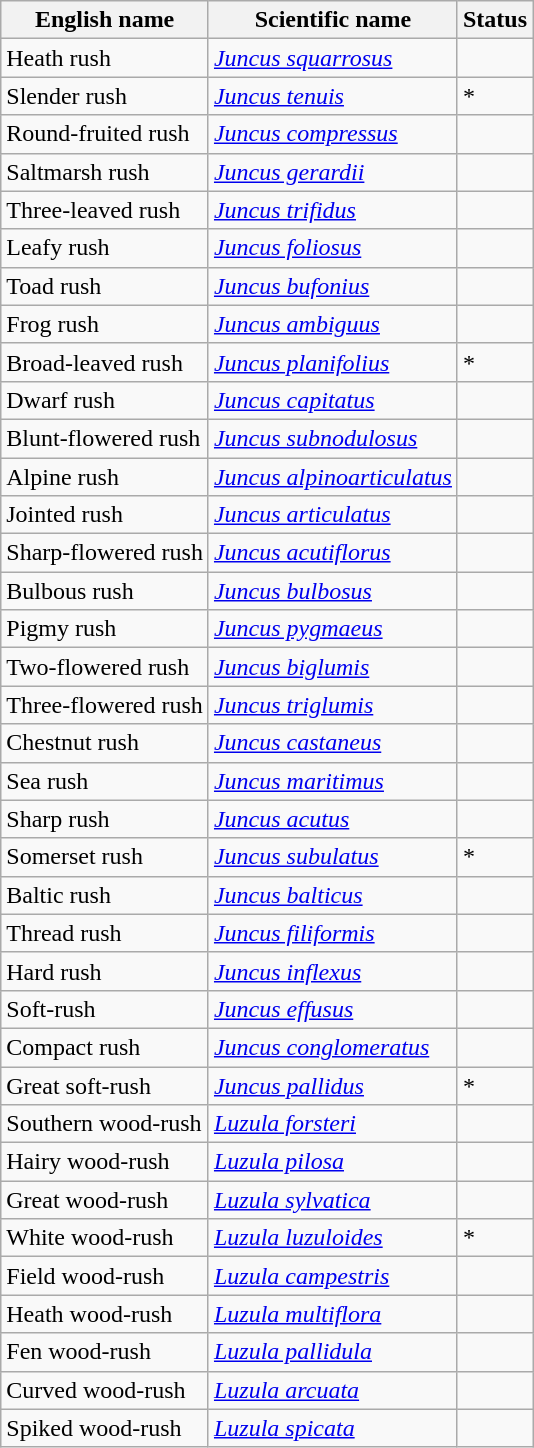<table class="wikitable" |>
<tr>
<th>English name</th>
<th>Scientific name</th>
<th>Status</th>
</tr>
<tr>
<td>Heath rush</td>
<td><em><a href='#'>Juncus squarrosus</a></em></td>
<td></td>
</tr>
<tr>
<td>Slender rush</td>
<td><em><a href='#'>Juncus tenuis</a></em></td>
<td>*</td>
</tr>
<tr>
<td>Round-fruited rush</td>
<td><em><a href='#'>Juncus compressus</a></em></td>
<td></td>
</tr>
<tr>
<td>Saltmarsh rush</td>
<td><em><a href='#'>Juncus gerardii</a></em></td>
<td></td>
</tr>
<tr>
<td>Three-leaved rush</td>
<td><em><a href='#'>Juncus trifidus</a></em></td>
<td></td>
</tr>
<tr>
<td>Leafy rush</td>
<td><em><a href='#'>Juncus foliosus</a></em></td>
<td></td>
</tr>
<tr>
<td>Toad rush</td>
<td><em><a href='#'>Juncus bufonius</a></em></td>
<td></td>
</tr>
<tr>
<td>Frog rush</td>
<td><em><a href='#'>Juncus ambiguus</a></em></td>
<td></td>
</tr>
<tr>
<td>Broad-leaved rush</td>
<td><em><a href='#'>Juncus planifolius</a></em></td>
<td>*</td>
</tr>
<tr>
<td>Dwarf rush</td>
<td><em><a href='#'>Juncus capitatus</a></em></td>
<td></td>
</tr>
<tr>
<td>Blunt-flowered rush</td>
<td><em><a href='#'>Juncus subnodulosus</a></em></td>
<td></td>
</tr>
<tr>
<td>Alpine rush</td>
<td><em><a href='#'>Juncus alpinoarticulatus</a></em></td>
<td></td>
</tr>
<tr>
<td>Jointed rush</td>
<td><em><a href='#'>Juncus articulatus</a></em></td>
<td></td>
</tr>
<tr>
<td>Sharp-flowered rush</td>
<td><em><a href='#'>Juncus acutiflorus</a></em></td>
<td></td>
</tr>
<tr>
<td>Bulbous rush</td>
<td><em><a href='#'>Juncus bulbosus</a></em></td>
<td></td>
</tr>
<tr>
<td>Pigmy rush</td>
<td><em><a href='#'>Juncus pygmaeus</a></em></td>
<td></td>
</tr>
<tr>
<td>Two-flowered rush</td>
<td><em><a href='#'>Juncus biglumis</a></em></td>
<td></td>
</tr>
<tr>
<td>Three-flowered rush</td>
<td><em><a href='#'>Juncus triglumis</a></em></td>
<td></td>
</tr>
<tr>
<td>Chestnut rush</td>
<td><em><a href='#'>Juncus castaneus</a></em></td>
<td></td>
</tr>
<tr>
<td>Sea rush</td>
<td><em><a href='#'>Juncus maritimus</a></em></td>
<td></td>
</tr>
<tr>
<td>Sharp rush</td>
<td><em><a href='#'>Juncus acutus</a></em></td>
<td></td>
</tr>
<tr>
<td>Somerset rush</td>
<td><em><a href='#'>Juncus subulatus</a></em></td>
<td>*</td>
</tr>
<tr>
<td>Baltic rush</td>
<td><em><a href='#'>Juncus balticus</a></em></td>
<td></td>
</tr>
<tr>
<td>Thread rush</td>
<td><em><a href='#'>Juncus filiformis</a></em></td>
<td></td>
</tr>
<tr>
<td>Hard rush</td>
<td><em><a href='#'>Juncus inflexus</a></em></td>
<td></td>
</tr>
<tr>
<td>Soft-rush</td>
<td><em><a href='#'>Juncus effusus</a></em></td>
<td></td>
</tr>
<tr>
<td>Compact rush</td>
<td><em><a href='#'>Juncus conglomeratus</a></em></td>
<td></td>
</tr>
<tr>
<td>Great soft-rush</td>
<td><em><a href='#'>Juncus pallidus</a></em></td>
<td>*</td>
</tr>
<tr>
<td>Southern wood-rush</td>
<td><em><a href='#'>Luzula forsteri</a></em></td>
<td></td>
</tr>
<tr>
<td>Hairy wood-rush</td>
<td><em><a href='#'>Luzula pilosa</a></em></td>
<td></td>
</tr>
<tr>
<td>Great wood-rush</td>
<td><em><a href='#'>Luzula sylvatica</a></em></td>
<td></td>
</tr>
<tr>
<td>White wood-rush</td>
<td><em><a href='#'>Luzula luzuloides</a></em></td>
<td>*</td>
</tr>
<tr>
<td>Field wood-rush</td>
<td><em><a href='#'>Luzula campestris</a></em></td>
<td></td>
</tr>
<tr>
<td>Heath wood-rush</td>
<td><em><a href='#'>Luzula multiflora</a></em></td>
<td></td>
</tr>
<tr>
<td>Fen wood-rush</td>
<td><em><a href='#'>Luzula pallidula</a></em></td>
<td></td>
</tr>
<tr>
<td>Curved wood-rush</td>
<td><em><a href='#'>Luzula arcuata</a></em></td>
<td></td>
</tr>
<tr>
<td>Spiked wood-rush</td>
<td><em><a href='#'>Luzula spicata</a></em></td>
<td></td>
</tr>
</table>
